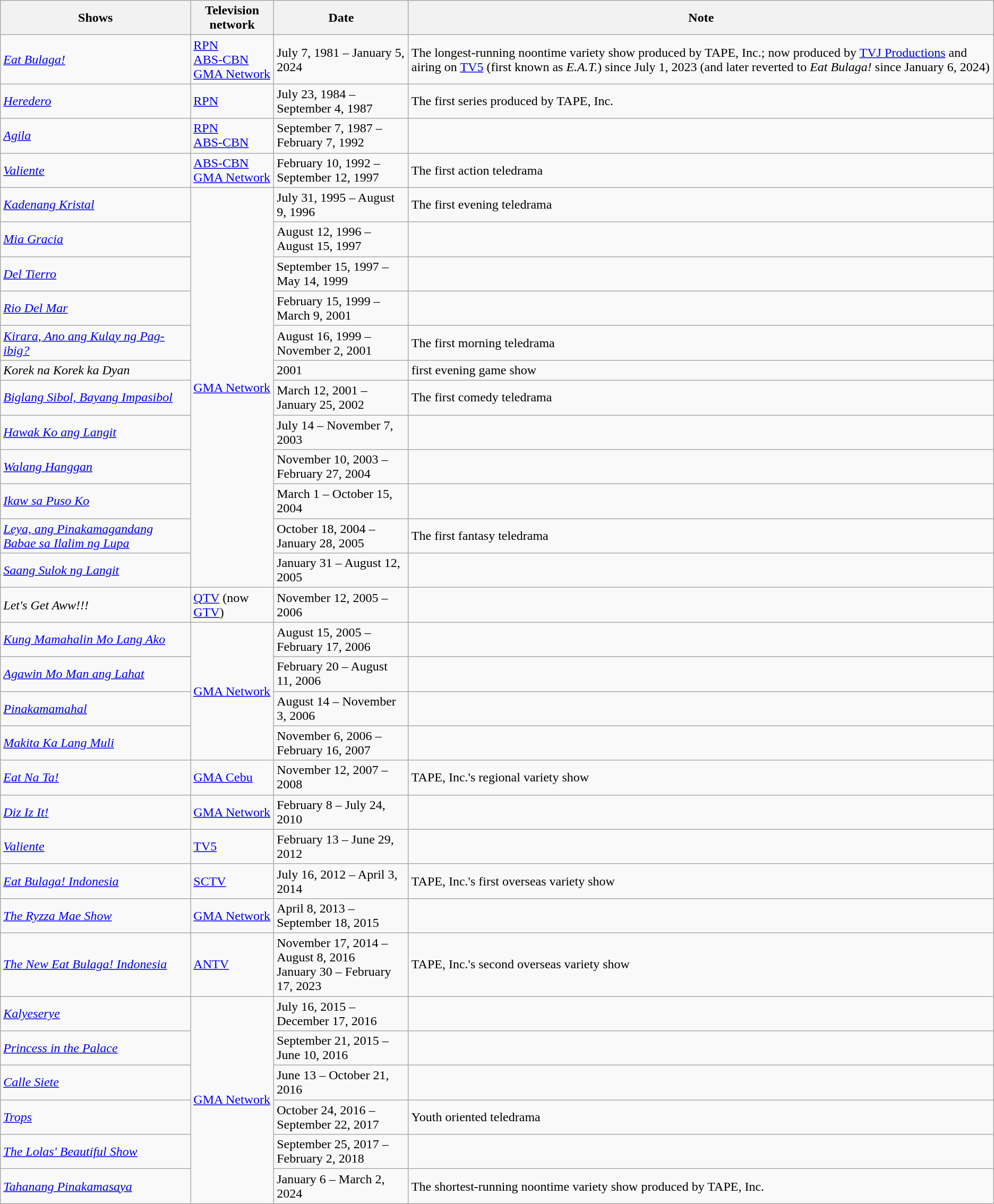<table class="wikitable">
<tr>
<th>Shows</th>
<th>Television network</th>
<th>Date</th>
<th>Note</th>
</tr>
<tr>
<td><em><a href='#'>Eat Bulaga!</a></em></td>
<td><a href='#'>RPN</a><br><a href='#'>ABS-CBN</a><br><a href='#'>GMA Network</a></td>
<td>July 7, 1981 – January 5, 2024</td>
<td>The longest-running noontime variety show produced by TAPE, Inc.; now produced by <a href='#'>TVJ Productions</a> and airing on <a href='#'>TV5</a> (first known as <em>E.A.T.</em>) since July 1, 2023 (and later reverted to <em>Eat Bulaga!</em> since January 6, 2024)</td>
</tr>
<tr>
<td><em><a href='#'>Heredero</a></em></td>
<td><a href='#'>RPN</a></td>
<td>July 23, 1984 – September 4, 1987</td>
<td>The first series produced by TAPE, Inc.</td>
</tr>
<tr>
<td><em><a href='#'>Agila</a></em></td>
<td><a href='#'>RPN</a><br><a href='#'>ABS-CBN</a></td>
<td>September 7, 1987 – February 7, 1992</td>
<td></td>
</tr>
<tr>
<td><em><a href='#'>Valiente</a></em></td>
<td><a href='#'>ABS-CBN</a><br><a href='#'>GMA Network</a></td>
<td>February 10, 1992 – September 12, 1997</td>
<td>The first action teledrama</td>
</tr>
<tr>
<td><em><a href='#'>Kadenang Kristal</a></em></td>
<td rowspan="12"><a href='#'>GMA Network</a></td>
<td>July 31, 1995 – August 9, 1996</td>
<td>The first evening teledrama</td>
</tr>
<tr>
<td><em><a href='#'>Mia Gracia</a></em></td>
<td>August 12, 1996 – August 15, 1997</td>
<td></td>
</tr>
<tr>
<td><em><a href='#'>Del Tierro</a></em></td>
<td>September 15, 1997 – May 14, 1999</td>
<td></td>
</tr>
<tr>
<td><em><a href='#'>Rio Del Mar</a></em></td>
<td>February 15, 1999 – March 9, 2001</td>
<td></td>
</tr>
<tr>
<td><em><a href='#'>Kirara, Ano ang Kulay ng Pag-ibig?</a></em></td>
<td>August 16, 1999 – November 2, 2001</td>
<td>The first morning teledrama</td>
</tr>
<tr>
<td><em>Korek na Korek ka Dyan</em></td>
<td>2001</td>
<td>first evening game show</td>
</tr>
<tr>
<td><em><a href='#'>Biglang Sibol, Bayang Impasibol</a></em></td>
<td>March 12, 2001 – January 25, 2002</td>
<td>The first comedy teledrama</td>
</tr>
<tr>
<td><em><a href='#'>Hawak Ko ang Langit</a></em></td>
<td>July 14 – November 7, 2003</td>
<td></td>
</tr>
<tr>
<td><em><a href='#'>Walang Hanggan</a></em></td>
<td>November 10, 2003 – February 27, 2004</td>
<td></td>
</tr>
<tr>
<td><em><a href='#'>Ikaw sa Puso Ko</a></em></td>
<td>March 1 – October 15, 2004</td>
<td></td>
</tr>
<tr>
<td><em><a href='#'>Leya, ang Pinakamagandang Babae sa Ilalim ng Lupa</a></em></td>
<td>October 18, 2004 – January 28, 2005</td>
<td>The first fantasy teledrama</td>
</tr>
<tr>
<td><em><a href='#'>Saang Sulok ng Langit</a></em></td>
<td>January 31 – August 12, 2005</td>
<td></td>
</tr>
<tr>
<td><em>Let's Get Aww!!!</em></td>
<td><a href='#'>QTV</a> (now <a href='#'>GTV</a>)</td>
<td>November 12, 2005 – 2006</td>
<td></td>
</tr>
<tr>
<td><em><a href='#'>Kung Mamahalin Mo Lang Ako</a></em></td>
<td rowspan="4"><a href='#'>GMA Network</a></td>
<td>August 15, 2005 – February 17, 2006</td>
<td></td>
</tr>
<tr>
<td><em><a href='#'>Agawin Mo Man ang Lahat</a></em></td>
<td>February 20 – August 11, 2006</td>
<td></td>
</tr>
<tr>
<td><em><a href='#'>Pinakamamahal</a></em></td>
<td>August 14 – November 3, 2006</td>
<td></td>
</tr>
<tr>
<td><em><a href='#'>Makita Ka Lang Muli</a></em></td>
<td>November 6, 2006 – February 16, 2007</td>
<td></td>
</tr>
<tr>
<td><em><a href='#'>Eat Na Ta!</a></em></td>
<td><a href='#'>GMA Cebu</a></td>
<td>November 12, 2007 – 2008</td>
<td>TAPE, Inc.'s regional variety show</td>
</tr>
<tr>
<td><em><a href='#'>Diz Iz It!</a></em></td>
<td><a href='#'>GMA Network</a></td>
<td>February 8 – July 24, 2010</td>
<td></td>
</tr>
<tr>
<td><em><a href='#'>Valiente</a></em></td>
<td><a href='#'>TV5</a></td>
<td>February 13 – June 29, 2012</td>
<td></td>
</tr>
<tr>
<td><em><a href='#'>Eat Bulaga! Indonesia</a></em></td>
<td><a href='#'>SCTV</a></td>
<td>July 16, 2012 – April 3, 2014</td>
<td>TAPE, Inc.'s first overseas variety show</td>
</tr>
<tr>
<td><em><a href='#'>The Ryzza Mae Show</a></em></td>
<td><a href='#'>GMA Network</a></td>
<td>April 8, 2013 – September 18, 2015</td>
<td></td>
</tr>
<tr>
<td><em><a href='#'>The New Eat Bulaga! Indonesia</a></em></td>
<td><a href='#'>ANTV</a></td>
<td>November 17, 2014 – August 8, 2016 <br> January 30 – February 17, 2023</td>
<td>TAPE, Inc.'s second overseas variety show</td>
</tr>
<tr>
<td><em><a href='#'>Kalyeserye</a></em></td>
<td rowspan="6"><a href='#'>GMA Network</a></td>
<td>July 16, 2015 – December 17, 2016</td>
<td></td>
</tr>
<tr>
<td><em><a href='#'>Princess in the Palace</a></em></td>
<td>September 21, 2015 – June 10, 2016</td>
<td></td>
</tr>
<tr>
<td><em><a href='#'>Calle Siete</a></em></td>
<td>June 13 – October 21, 2016</td>
<td></td>
</tr>
<tr>
<td><em><a href='#'>Trops</a></em></td>
<td>October 24, 2016 – September 22, 2017</td>
<td>Youth oriented teledrama</td>
</tr>
<tr>
<td><em><a href='#'>The Lolas' Beautiful Show</a></em></td>
<td>September 25, 2017 – February 2, 2018</td>
<td></td>
</tr>
<tr>
<td><em><a href='#'>Tahanang Pinakamasaya</a></em></td>
<td>January 6 – March 2, 2024</td>
<td>The shortest-running noontime variety show produced by TAPE, Inc.</td>
</tr>
</table>
